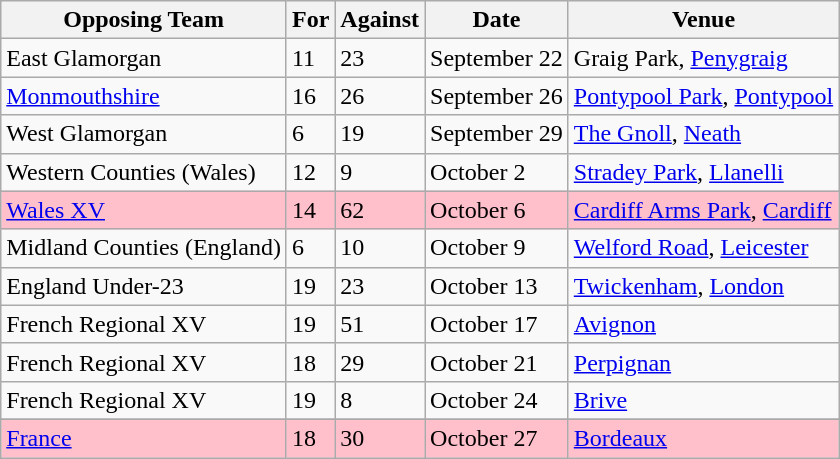<table class="wikitable">
<tr>
<th>Opposing Team</th>
<th>For</th>
<th>Against</th>
<th>Date</th>
<th>Venue</th>
</tr>
<tr>
<td>East Glamorgan</td>
<td>11</td>
<td>23</td>
<td>September 22</td>
<td>Graig Park, <a href='#'>Penygraig</a></td>
</tr>
<tr>
<td><a href='#'>Monmouthshire</a></td>
<td>16</td>
<td>26</td>
<td>September 26</td>
<td><a href='#'>Pontypool Park</a>, <a href='#'>Pontypool</a></td>
</tr>
<tr>
<td>West Glamorgan</td>
<td>6</td>
<td>19</td>
<td>September 29</td>
<td><a href='#'>The Gnoll</a>, <a href='#'>Neath</a></td>
</tr>
<tr>
<td>Western Counties (Wales)</td>
<td>12</td>
<td>9</td>
<td>October 2</td>
<td><a href='#'>Stradey Park</a>, <a href='#'>Llanelli</a></td>
</tr>
<tr style="background:pink">
<td><a href='#'>Wales XV</a></td>
<td>14</td>
<td>62</td>
<td>October 6</td>
<td><a href='#'>Cardiff Arms Park</a>, <a href='#'>Cardiff</a></td>
</tr>
<tr>
<td>Midland Counties (England)</td>
<td>6</td>
<td>10</td>
<td>October 9</td>
<td><a href='#'>Welford Road</a>, <a href='#'>Leicester</a></td>
</tr>
<tr>
<td>England Under-23</td>
<td>19</td>
<td>23</td>
<td>October 13</td>
<td><a href='#'>Twickenham</a>, <a href='#'>London</a></td>
</tr>
<tr>
<td>French Regional XV</td>
<td>19</td>
<td>51</td>
<td>October 17</td>
<td><a href='#'>Avignon</a></td>
</tr>
<tr>
<td>French Regional XV</td>
<td>18</td>
<td>29</td>
<td>October 21</td>
<td><a href='#'>Perpignan</a></td>
</tr>
<tr>
<td>French Regional XV</td>
<td>19</td>
<td>8</td>
<td>October 24</td>
<td><a href='#'>Brive</a></td>
</tr>
<tr>
</tr>
<tr style="background:pink">
<td><a href='#'>France</a></td>
<td>18</td>
<td>30</td>
<td>October 27</td>
<td><a href='#'>Bordeaux</a></td>
</tr>
</table>
